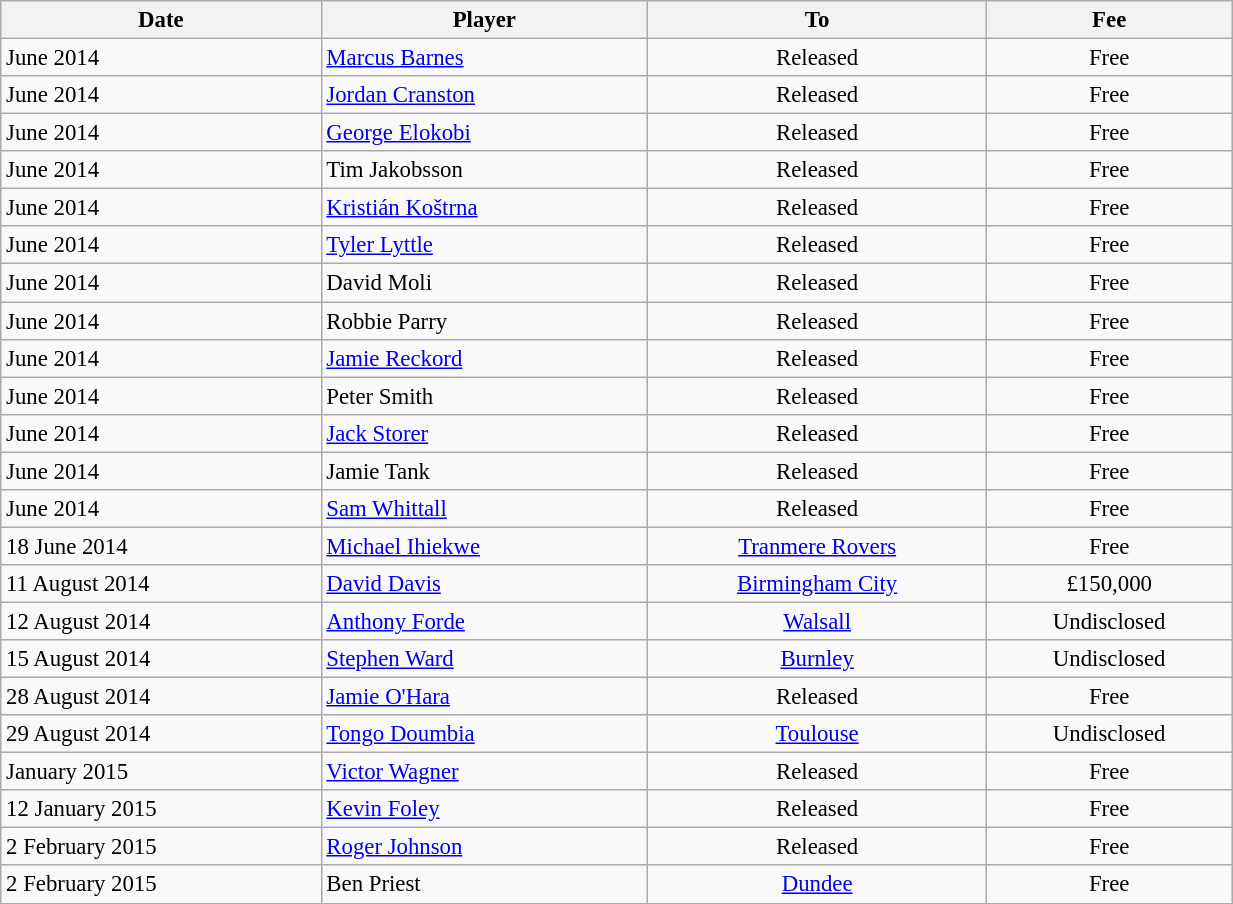<table class="wikitable" style="text-align:center; font-size:95%;width:65%; text-align:left">
<tr>
<th>Date</th>
<th>Player</th>
<th>To</th>
<th>Fee</th>
</tr>
<tr --->
<td>June 2014</td>
<td> <a href='#'>Marcus Barnes</a></td>
<td style="text-align:center;">Released</td>
<td style="text-align:center;">Free</td>
</tr>
<tr --->
<td>June 2014</td>
<td> <a href='#'>Jordan Cranston</a></td>
<td style="text-align:center;">Released</td>
<td style="text-align:center;">Free</td>
</tr>
<tr --->
<td>June 2014</td>
<td> <a href='#'>George Elokobi</a></td>
<td style="text-align:center;">Released</td>
<td style="text-align:center;">Free</td>
</tr>
<tr --->
<td>June 2014</td>
<td> Tim Jakobsson</td>
<td style="text-align:center;">Released</td>
<td style="text-align:center;">Free</td>
</tr>
<tr --->
<td>June 2014</td>
<td> <a href='#'>Kristián Koštrna</a></td>
<td style="text-align:center;">Released</td>
<td style="text-align:center;">Free</td>
</tr>
<tr --->
<td>June 2014</td>
<td> <a href='#'>Tyler Lyttle</a></td>
<td style="text-align:center;">Released</td>
<td style="text-align:center;">Free</td>
</tr>
<tr --->
<td>June 2014</td>
<td> David Moli</td>
<td style="text-align:center;">Released</td>
<td style="text-align:center;">Free</td>
</tr>
<tr --->
<td>June 2014</td>
<td> Robbie Parry</td>
<td style="text-align:center;">Released</td>
<td style="text-align:center;">Free</td>
</tr>
<tr --->
<td>June 2014</td>
<td> <a href='#'>Jamie Reckord</a></td>
<td style="text-align:center;">Released</td>
<td style="text-align:center;">Free</td>
</tr>
<tr --->
<td>June 2014</td>
<td> Peter Smith</td>
<td style="text-align:center;">Released</td>
<td style="text-align:center;">Free</td>
</tr>
<tr --->
<td>June 2014</td>
<td> <a href='#'>Jack Storer</a></td>
<td style="text-align:center;">Released</td>
<td style="text-align:center;">Free</td>
</tr>
<tr --->
<td>June 2014</td>
<td> Jamie Tank</td>
<td style="text-align:center;">Released</td>
<td style="text-align:center;">Free</td>
</tr>
<tr --->
<td>June 2014</td>
<td> <a href='#'>Sam Whittall</a></td>
<td style="text-align:center;">Released</td>
<td style="text-align:center;">Free</td>
</tr>
<tr --->
<td>18 June 2014</td>
<td> <a href='#'>Michael Ihiekwe</a></td>
<td style="text-align:center;"><a href='#'>Tranmere Rovers</a></td>
<td style="text-align:center;">Free</td>
</tr>
<tr --->
<td>11 August 2014</td>
<td> <a href='#'>David Davis</a></td>
<td style="text-align:center;"><a href='#'>Birmingham City</a></td>
<td style="text-align:center;">£150,000</td>
</tr>
<tr --->
<td>12 August 2014</td>
<td> <a href='#'>Anthony Forde</a></td>
<td style="text-align:center;"><a href='#'>Walsall</a></td>
<td style="text-align:center;">Undisclosed</td>
</tr>
<tr --->
<td>15 August 2014</td>
<td> <a href='#'>Stephen Ward</a></td>
<td style="text-align:center;"><a href='#'>Burnley</a></td>
<td style="text-align:center;">Undisclosed</td>
</tr>
<tr --->
<td>28 August 2014</td>
<td> <a href='#'>Jamie O'Hara</a></td>
<td style="text-align:center;">Released</td>
<td style="text-align:center;">Free</td>
</tr>
<tr --->
<td>29 August 2014</td>
<td> <a href='#'>Tongo Doumbia</a></td>
<td style="text-align:center;"> <a href='#'>Toulouse</a></td>
<td style="text-align:center;">Undisclosed</td>
</tr>
<tr --->
<td>January 2015</td>
<td> <a href='#'>Victor Wagner</a></td>
<td style="text-align:center;">Released</td>
<td style="text-align:center;">Free</td>
</tr>
<tr --->
<td>12 January 2015</td>
<td> <a href='#'>Kevin Foley</a></td>
<td style="text-align:center;">Released</td>
<td style="text-align:center;">Free</td>
</tr>
<tr --->
<td>2 February 2015</td>
<td> <a href='#'>Roger Johnson</a></td>
<td style="text-align:center;">Released</td>
<td style="text-align:center;">Free</td>
</tr>
<tr --->
<td>2 February 2015</td>
<td> Ben Priest</td>
<td style="text-align:center;"> <a href='#'>Dundee</a></td>
<td style="text-align:center;">Free</td>
</tr>
</table>
